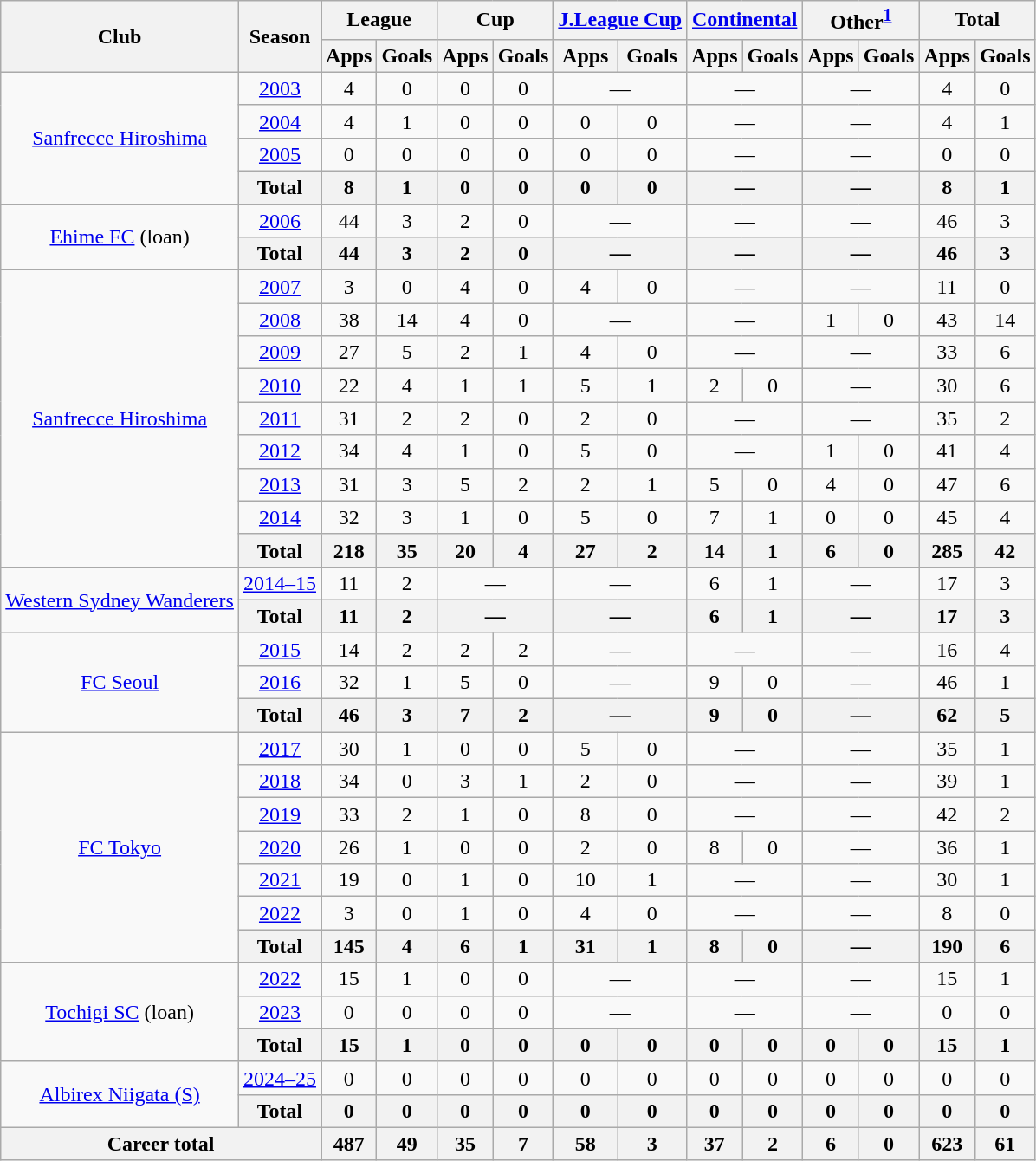<table class="wikitable" style="text-align:center;">
<tr>
<th rowspan="2">Club</th>
<th rowspan="2">Season</th>
<th colspan="2">League</th>
<th colspan="2">Cup</th>
<th colspan="2"><a href='#'>J.League Cup</a></th>
<th colspan="2"><a href='#'>Continental</a></th>
<th colspan="2">Other<sup><a href='#'>1</a></sup></th>
<th colspan="2">Total</th>
</tr>
<tr>
<th>Apps</th>
<th>Goals</th>
<th>Apps</th>
<th>Goals</th>
<th>Apps</th>
<th>Goals</th>
<th>Apps</th>
<th>Goals</th>
<th>Apps</th>
<th>Goals</th>
<th>Apps</th>
<th>Goals</th>
</tr>
<tr>
<td rowspan="4"><a href='#'>Sanfrecce Hiroshima</a></td>
<td><a href='#'>2003</a></td>
<td>4</td>
<td>0</td>
<td>0</td>
<td>0</td>
<td colspan="2">—</td>
<td colspan="2">—</td>
<td colspan="2">—</td>
<td>4</td>
<td>0</td>
</tr>
<tr>
<td><a href='#'>2004</a></td>
<td>4</td>
<td>1</td>
<td>0</td>
<td>0</td>
<td>0</td>
<td>0</td>
<td colspan="2">—</td>
<td colspan="2">—</td>
<td>4</td>
<td>1</td>
</tr>
<tr>
<td><a href='#'>2005</a></td>
<td>0</td>
<td>0</td>
<td>0</td>
<td>0</td>
<td>0</td>
<td>0</td>
<td colspan="2">—</td>
<td colspan="2">—</td>
<td>0</td>
<td>0</td>
</tr>
<tr>
<th colspan="1">Total</th>
<th>8</th>
<th>1</th>
<th>0</th>
<th>0</th>
<th>0</th>
<th>0</th>
<th colspan="2">—</th>
<th colspan="2">—</th>
<th>8</th>
<th>1</th>
</tr>
<tr>
<td rowspan="2"><a href='#'>Ehime FC</a> (loan)</td>
<td><a href='#'>2006</a></td>
<td>44</td>
<td>3</td>
<td>2</td>
<td>0</td>
<td colspan="2">—</td>
<td colspan="2">—</td>
<td colspan="2">—</td>
<td>46</td>
<td>3</td>
</tr>
<tr>
<th colspan="1">Total</th>
<th>44</th>
<th>3</th>
<th>2</th>
<th>0</th>
<th colspan="2">—</th>
<th colspan="2">—</th>
<th colspan="2">—</th>
<th>46</th>
<th>3</th>
</tr>
<tr>
<td rowspan="9"><a href='#'>Sanfrecce Hiroshima</a></td>
<td><a href='#'>2007</a></td>
<td>3</td>
<td>0</td>
<td>4</td>
<td>0</td>
<td>4</td>
<td>0</td>
<td colspan="2">—</td>
<td colspan="2">—</td>
<td>11</td>
<td>0</td>
</tr>
<tr>
<td><a href='#'>2008</a></td>
<td>38</td>
<td>14</td>
<td>4</td>
<td>0</td>
<td colspan="2">—</td>
<td colspan="2">—</td>
<td>1</td>
<td>0</td>
<td>43</td>
<td>14</td>
</tr>
<tr>
<td><a href='#'>2009</a></td>
<td>27</td>
<td>5</td>
<td>2</td>
<td>1</td>
<td>4</td>
<td>0</td>
<td colspan="2">—</td>
<td colspan="2">—</td>
<td>33</td>
<td>6</td>
</tr>
<tr>
<td><a href='#'>2010</a></td>
<td>22</td>
<td>4</td>
<td>1</td>
<td>1</td>
<td>5</td>
<td>1</td>
<td>2</td>
<td>0</td>
<td colspan="2">—</td>
<td>30</td>
<td>6</td>
</tr>
<tr>
<td><a href='#'>2011</a></td>
<td>31</td>
<td>2</td>
<td>2</td>
<td>0</td>
<td>2</td>
<td>0</td>
<td colspan="2">—</td>
<td colspan="2">—</td>
<td>35</td>
<td>2</td>
</tr>
<tr>
<td><a href='#'>2012</a></td>
<td>34</td>
<td>4</td>
<td>1</td>
<td>0</td>
<td>5</td>
<td>0</td>
<td colspan="2">—</td>
<td>1</td>
<td>0</td>
<td>41</td>
<td>4</td>
</tr>
<tr>
<td><a href='#'>2013</a></td>
<td>31</td>
<td>3</td>
<td>5</td>
<td>2</td>
<td>2</td>
<td>1</td>
<td>5</td>
<td>0</td>
<td>4</td>
<td>0</td>
<td>47</td>
<td>6</td>
</tr>
<tr>
<td><a href='#'>2014</a></td>
<td>32</td>
<td>3</td>
<td>1</td>
<td>0</td>
<td>5</td>
<td>0</td>
<td>7</td>
<td>1</td>
<td>0</td>
<td>0</td>
<td>45</td>
<td>4</td>
</tr>
<tr>
<th colspan="1">Total</th>
<th>218</th>
<th>35</th>
<th>20</th>
<th>4</th>
<th>27</th>
<th>2</th>
<th>14</th>
<th>1</th>
<th>6</th>
<th>0</th>
<th>285</th>
<th>42</th>
</tr>
<tr>
<td rowspan="2"><a href='#'>Western Sydney Wanderers</a></td>
<td><a href='#'>2014–15</a></td>
<td>11</td>
<td>2</td>
<td colspan="2">—</td>
<td colspan="2">—</td>
<td>6</td>
<td>1</td>
<td colspan="2">—</td>
<td>17</td>
<td>3</td>
</tr>
<tr>
<th colspan="1">Total</th>
<th>11</th>
<th>2</th>
<th colspan="2">—</th>
<th colspan="2">—</th>
<th>6</th>
<th>1</th>
<th colspan="2">—</th>
<th>17</th>
<th>3</th>
</tr>
<tr>
<td rowspan="3"><a href='#'>FC Seoul</a></td>
<td><a href='#'>2015</a></td>
<td>14</td>
<td>2</td>
<td>2</td>
<td>2</td>
<td colspan="2">—</td>
<td colspan="2">—</td>
<td colspan="2">—</td>
<td>16</td>
<td>4</td>
</tr>
<tr>
<td><a href='#'>2016</a></td>
<td>32</td>
<td>1</td>
<td>5</td>
<td>0</td>
<td colspan="2">—</td>
<td>9</td>
<td>0</td>
<td colspan="2">—</td>
<td>46</td>
<td>1</td>
</tr>
<tr>
<th colspan="1">Total</th>
<th>46</th>
<th>3</th>
<th>7</th>
<th>2</th>
<th colspan="2">—</th>
<th>9</th>
<th>0</th>
<th colspan="2">—</th>
<th>62</th>
<th>5</th>
</tr>
<tr>
<td rowspan="7"><a href='#'>FC Tokyo</a></td>
<td><a href='#'>2017</a></td>
<td>30</td>
<td>1</td>
<td>0</td>
<td>0</td>
<td>5</td>
<td>0</td>
<td colspan="2">—</td>
<td colspan="2">—</td>
<td>35</td>
<td>1</td>
</tr>
<tr>
<td><a href='#'>2018</a></td>
<td>34</td>
<td>0</td>
<td>3</td>
<td>1</td>
<td>2</td>
<td>0</td>
<td colspan="2">—</td>
<td colspan="2">—</td>
<td>39</td>
<td>1</td>
</tr>
<tr>
<td><a href='#'>2019</a></td>
<td>33</td>
<td>2</td>
<td>1</td>
<td>0</td>
<td>8</td>
<td>0</td>
<td colspan="2">—</td>
<td colspan="2">—</td>
<td>42</td>
<td>2</td>
</tr>
<tr>
<td><a href='#'>2020</a></td>
<td>26</td>
<td>1</td>
<td>0</td>
<td>0</td>
<td>2</td>
<td>0</td>
<td>8</td>
<td>0</td>
<td colspan="2">—</td>
<td>36</td>
<td>1</td>
</tr>
<tr>
<td><a href='#'>2021</a></td>
<td>19</td>
<td>0</td>
<td>1</td>
<td>0</td>
<td>10</td>
<td>1</td>
<td colspan="2">—</td>
<td colspan="2">—</td>
<td>30</td>
<td>1</td>
</tr>
<tr>
<td><a href='#'>2022</a></td>
<td>3</td>
<td>0</td>
<td>1</td>
<td>0</td>
<td>4</td>
<td>0</td>
<td colspan="2">—</td>
<td colspan="2">—</td>
<td>8</td>
<td>0</td>
</tr>
<tr>
<th colspan="1">Total</th>
<th>145</th>
<th>4</th>
<th>6</th>
<th>1</th>
<th>31</th>
<th>1</th>
<th>8</th>
<th>0</th>
<th colspan="2">—</th>
<th>190</th>
<th>6</th>
</tr>
<tr>
<td rowspan="3"><a href='#'>Tochigi SC</a> (loan)</td>
<td><a href='#'>2022</a></td>
<td>15</td>
<td>1</td>
<td>0</td>
<td>0</td>
<td colspan="2">—</td>
<td colspan="2">—</td>
<td colspan="2">—</td>
<td>15</td>
<td>1</td>
</tr>
<tr>
<td><a href='#'>2023</a></td>
<td>0</td>
<td>0</td>
<td>0</td>
<td>0</td>
<td colspan="2">—</td>
<td colspan="2">—</td>
<td colspan="2">—</td>
<td>0</td>
<td>0</td>
</tr>
<tr>
<th colspan="1">Total</th>
<th>15</th>
<th>1</th>
<th>0</th>
<th>0</th>
<th>0</th>
<th>0</th>
<th>0</th>
<th>0</th>
<th>0</th>
<th>0</th>
<th>15</th>
<th>1</th>
</tr>
<tr>
<td rowspan="2"><a href='#'>Albirex Niigata (S)</a></td>
<td><a href='#'>2024–25</a></td>
<td>0</td>
<td>0</td>
<td>0</td>
<td>0</td>
<td>0</td>
<td>0</td>
<td>0</td>
<td>0</td>
<td>0</td>
<td>0</td>
<td>0</td>
<td>0</td>
</tr>
<tr>
<th colspan="1">Total</th>
<th>0</th>
<th>0</th>
<th>0</th>
<th>0</th>
<th>0</th>
<th>0</th>
<th>0</th>
<th>0</th>
<th>0</th>
<th>0</th>
<th>0</th>
<th>0</th>
</tr>
<tr>
<th colspan="2">Career total</th>
<th>487</th>
<th>49</th>
<th>35</th>
<th>7</th>
<th>58</th>
<th>3</th>
<th>37</th>
<th>2</th>
<th>6</th>
<th>0</th>
<th>623</th>
<th>61</th>
</tr>
</table>
